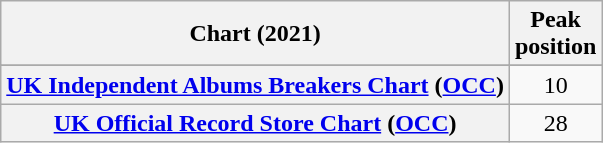<table class="wikitable plainrowheaders sortable" style="text-align:center">
<tr>
<th>Chart (2021)</th>
<th>Peak<br>position</th>
</tr>
<tr>
</tr>
<tr>
<th scope="row"><a href='#'>UK Independent Albums Breakers Chart</a> (<a href='#'>OCC</a>)</th>
<td>10</td>
</tr>
<tr>
<th scope="row"><a href='#'>UK Official Record Store Chart</a> (<a href='#'>OCC</a>)</th>
<td>28</td>
</tr>
</table>
